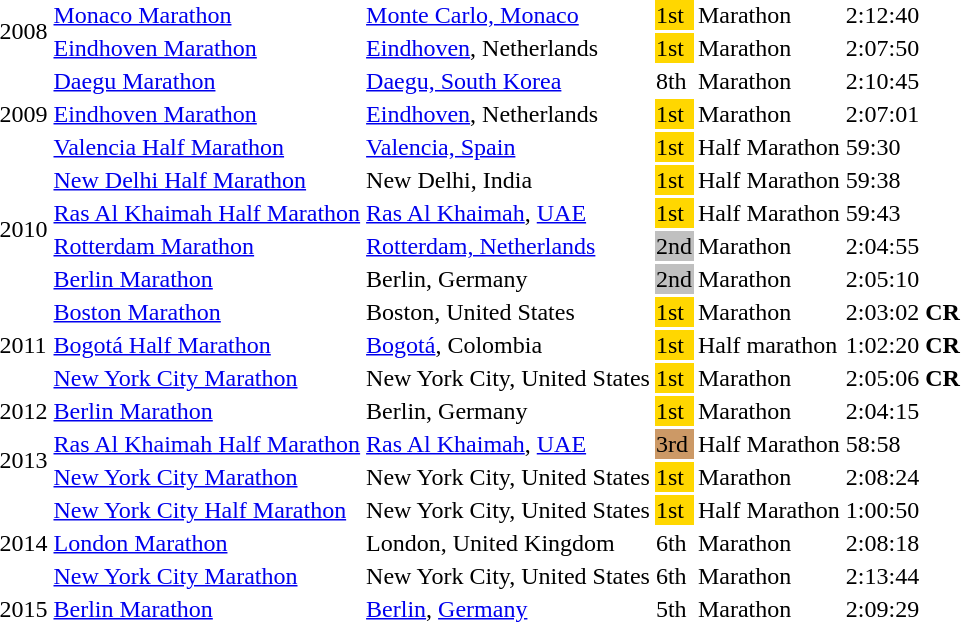<table>
<tr>
<td rowspan=2>2008</td>
<td><a href='#'>Monaco Marathon</a></td>
<td><a href='#'>Monte Carlo, Monaco</a></td>
<td bgcolor="gold">1st</td>
<td>Marathon</td>
<td>2:12:40</td>
</tr>
<tr>
<td><a href='#'>Eindhoven Marathon</a></td>
<td><a href='#'>Eindhoven</a>, Netherlands</td>
<td bgcolor="gold">1st</td>
<td>Marathon</td>
<td>2:07:50</td>
</tr>
<tr>
<td rowspan=3>2009</td>
<td><a href='#'>Daegu Marathon</a></td>
<td><a href='#'>Daegu, South Korea</a></td>
<td>8th</td>
<td>Marathon</td>
<td>2:10:45</td>
</tr>
<tr>
<td><a href='#'>Eindhoven Marathon</a></td>
<td><a href='#'>Eindhoven</a>, Netherlands</td>
<td bgcolor="gold">1st</td>
<td>Marathon</td>
<td>2:07:01</td>
</tr>
<tr>
<td><a href='#'>Valencia Half Marathon</a></td>
<td><a href='#'>Valencia, Spain</a></td>
<td bgcolor=gold>1st</td>
<td>Half Marathon</td>
<td>59:30</td>
</tr>
<tr>
<td rowspan=4>2010</td>
<td><a href='#'>New Delhi Half Marathon</a></td>
<td>New Delhi, India</td>
<td bgcolor=gold>1st</td>
<td>Half Marathon</td>
<td>59:38</td>
</tr>
<tr>
<td><a href='#'>Ras Al Khaimah Half Marathon</a></td>
<td><a href='#'>Ras Al Khaimah</a>, <a href='#'>UAE</a></td>
<td bgcolor=gold>1st</td>
<td>Half Marathon</td>
<td>59:43</td>
</tr>
<tr>
<td><a href='#'>Rotterdam Marathon</a></td>
<td><a href='#'>Rotterdam, Netherlands</a></td>
<td bgcolor="silver">2nd</td>
<td>Marathon</td>
<td>2:04:55</td>
</tr>
<tr>
<td><a href='#'>Berlin Marathon</a></td>
<td>Berlin, Germany</td>
<td bgcolor="silver">2nd</td>
<td>Marathon</td>
<td>2:05:10</td>
</tr>
<tr>
<td rowspan=3>2011</td>
<td><a href='#'>Boston Marathon</a></td>
<td>Boston, United States</td>
<td bgcolor=gold>1st</td>
<td>Marathon</td>
<td>2:03:02 <strong>CR</strong></td>
</tr>
<tr>
<td><a href='#'>Bogotá Half Marathon</a></td>
<td><a href='#'>Bogotá</a>, Colombia</td>
<td bgcolor=gold>1st</td>
<td>Half marathon</td>
<td>1:02:20 <strong>CR</strong></td>
</tr>
<tr>
<td><a href='#'>New York City Marathon</a></td>
<td>New York City, United States</td>
<td bgcolor=gold>1st</td>
<td>Marathon</td>
<td>2:05:06 <strong>CR</strong></td>
</tr>
<tr>
<td>2012</td>
<td><a href='#'>Berlin Marathon</a></td>
<td>Berlin, Germany</td>
<td bgcolor=gold>1st</td>
<td>Marathon</td>
<td>2:04:15</td>
</tr>
<tr>
<td rowspan=2>2013</td>
<td><a href='#'>Ras Al Khaimah Half Marathon</a></td>
<td><a href='#'>Ras Al Khaimah</a>, <a href='#'>UAE</a></td>
<td bgcolor=cc9966>3rd</td>
<td>Half Marathon</td>
<td>58:58</td>
</tr>
<tr>
<td><a href='#'>New York City Marathon</a></td>
<td>New York City, United States</td>
<td bgcolor=gold>1st</td>
<td>Marathon</td>
<td>2:08:24</td>
</tr>
<tr>
<td rowspan=3>2014</td>
<td><a href='#'>New York City Half Marathon</a></td>
<td>New York City, United States</td>
<td bgcolor=gold>1st</td>
<td>Half Marathon</td>
<td>1:00:50</td>
</tr>
<tr>
<td><a href='#'>London Marathon</a></td>
<td>London, United Kingdom</td>
<td>6th</td>
<td>Marathon</td>
<td>2:08:18</td>
</tr>
<tr>
<td><a href='#'>New York City Marathon</a></td>
<td>New York City, United States</td>
<td>6th</td>
<td>Marathon</td>
<td>2:13:44</td>
</tr>
<tr>
<td>2015</td>
<td><a href='#'>Berlin Marathon</a></td>
<td><a href='#'>Berlin</a>, <a href='#'>Germany</a></td>
<td>5th</td>
<td>Marathon</td>
<td>2:09:29</td>
</tr>
</table>
